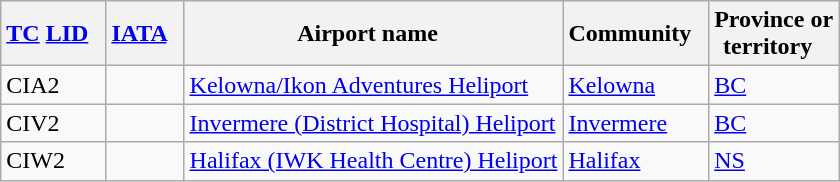<table class="wikitable" style="width:auto;">
<tr>
<th width="*"><a href='#'>TC</a> <a href='#'>LID</a>  </th>
<th width="*"><a href='#'>IATA</a>  </th>
<th width="*">Airport name  </th>
<th width="*">Community  </th>
<th width="*">Province or<br>territory  </th>
</tr>
<tr>
<td>CIA2</td>
<td></td>
<td><a href='#'>Kelowna/Ikon Adventures Heliport</a></td>
<td><a href='#'>Kelowna</a></td>
<td><a href='#'>BC</a></td>
</tr>
<tr>
<td>CIV2</td>
<td></td>
<td><a href='#'>Invermere (District Hospital) Heliport</a></td>
<td><a href='#'>Invermere</a></td>
<td><a href='#'>BC</a></td>
</tr>
<tr>
<td>CIW2</td>
<td></td>
<td><a href='#'>Halifax (IWK Health Centre) Heliport</a></td>
<td><a href='#'>Halifax</a></td>
<td><a href='#'>NS</a></td>
</tr>
</table>
